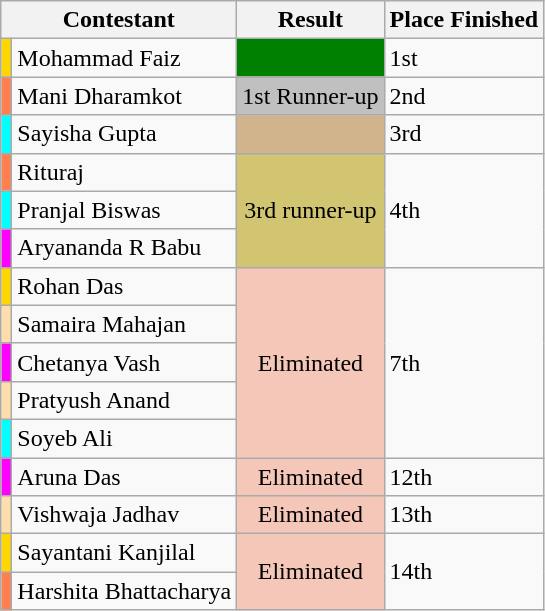<table class="wikitable sortable mw-collapsible">
<tr>
<th colspan="2">Contestant</th>
<th>Result</th>
<th>Place Finished</th>
</tr>
<tr>
<td bgcolor="gold"></td>
<td>Mohammad Faiz</td>
<td style="background:green;; text-align:center;"></td>
<td>1st</td>
</tr>
<tr>
<td bgcolor="#FF7F50"></td>
<td>Mani Dharamkot</td>
<td style="background:silver;; text-align:center;">1st Runner-up<br></td>
<td>2nd</td>
</tr>
<tr>
<td bgcolor="cyan"></td>
<td>Sayisha Gupta</td>
<td style="background:tan;; text-align:center;"><br></td>
<td>3rd</td>
</tr>
<tr>
<td bgcolor="#FF7F50"></td>
<td>Rituraj</td>
<td rowspan="3" style="background:#d1c571;; text-align:center;">3rd runner-up<br></td>
<td rowspan="3">4th</td>
</tr>
<tr>
<td bgcolor="cyan"></td>
<td>Pranjal Biswas</td>
</tr>
<tr>
<td bgcolor="magenta"></td>
<td>Aryananda R Babu</td>
</tr>
<tr>
<td bgcolor="gold"></td>
<td>Rohan Das</td>
<td rowspan="5" style="background:#f4c7b8;; text-align:center;">Eliminated<br></td>
<td rowspan="5">7th</td>
</tr>
<tr>
<td bgcolor="Navajowhite"></td>
<td>Samaira Mahajan</td>
</tr>
<tr>
<td bgcolor="magenta"></td>
<td>Chetanya Vash</td>
</tr>
<tr>
<td bgcolor="Navajowhite"></td>
<td>Pratyush Anand</td>
</tr>
<tr>
<td bgcolor="cyan"></td>
<td>Soyeb Ali</td>
</tr>
<tr>
<td bgcolor="magenta"></td>
<td>Aruna Das</td>
<td style="background:#f4c7b8;; text-align:center;">Eliminated<br></td>
<td>12th</td>
</tr>
<tr>
<td bgcolor="Navajowhite"></td>
<td>Vishwaja Jadhav</td>
<td style="background:#f4c7b8;; text-align:center;">Eliminated<br></td>
<td>13th</td>
</tr>
<tr>
<td bgcolor="gold"></td>
<td>Sayantani Kanjilal</td>
<td rowspan="2" style="background:#f4c7b8;; text-align:center;">Eliminated<br></td>
<td rowspan="2">14th</td>
</tr>
<tr>
<td bgcolor="#FF7F50"></td>
<td>Harshita Bhattacharya</td>
</tr>
</table>
